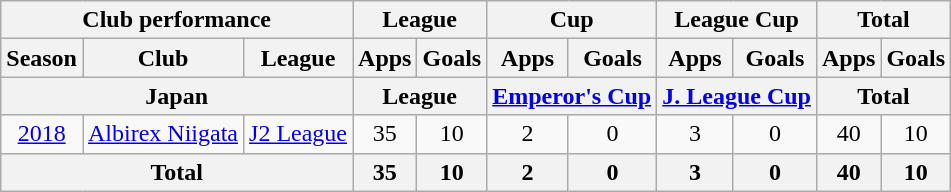<table class="wikitable" style="text-align:center;">
<tr>
<th colspan=3>Club performance</th>
<th colspan=2>League</th>
<th colspan=2>Cup</th>
<th colspan=2>League Cup</th>
<th colspan=2>Total</th>
</tr>
<tr>
<th>Season</th>
<th>Club</th>
<th>League</th>
<th>Apps</th>
<th>Goals</th>
<th>Apps</th>
<th>Goals</th>
<th>Apps</th>
<th>Goals</th>
<th>Apps</th>
<th>Goals</th>
</tr>
<tr>
<th colspan=3>Japan</th>
<th colspan=2>League</th>
<th colspan=2><a href='#'>Emperor's Cup</a></th>
<th colspan=2><a href='#'>J. League Cup</a></th>
<th colspan=2>Total</th>
</tr>
<tr>
<td><a href='#'>2018</a></td>
<td rowspan="1"><a href='#'>Albirex Niigata</a></td>
<td rowspan="1"><a href='#'>J2 League</a></td>
<td>35</td>
<td>10</td>
<td>2</td>
<td>0</td>
<td>3</td>
<td>0</td>
<td>40</td>
<td>10</td>
</tr>
<tr>
<th colspan=3>Total</th>
<th>35</th>
<th>10</th>
<th>2</th>
<th>0</th>
<th>3</th>
<th>0</th>
<th>40</th>
<th>10</th>
</tr>
</table>
